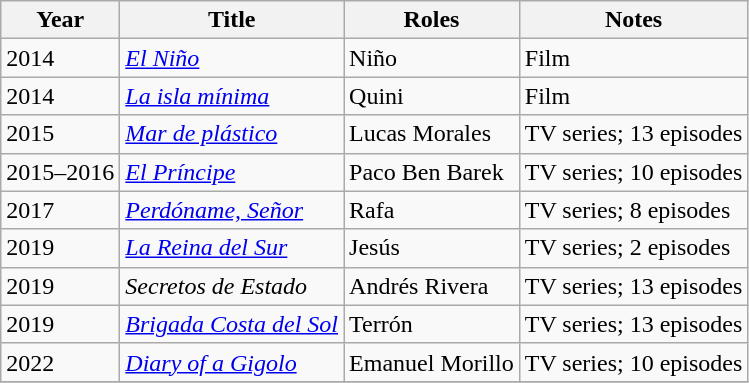<table class="wikitable sortable">
<tr>
<th>Year</th>
<th>Title</th>
<th>Roles</th>
<th>Notes</th>
</tr>
<tr>
<td>2014</td>
<td><em><a href='#'>El Niño</a></em></td>
<td>Niño</td>
<td>Film</td>
</tr>
<tr>
<td>2014</td>
<td><em><a href='#'>La isla mínima</a></em></td>
<td>Quini</td>
<td>Film</td>
</tr>
<tr>
<td>2015</td>
<td><em><a href='#'>Mar de plástico</a></em></td>
<td>Lucas Morales</td>
<td>TV series; 13 episodes</td>
</tr>
<tr>
<td>2015–2016</td>
<td><em><a href='#'>El Príncipe</a></em></td>
<td>Paco Ben Barek</td>
<td>TV series; 10 episodes</td>
</tr>
<tr>
<td>2017</td>
<td><em><a href='#'>Perdóname, Señor</a></em></td>
<td>Rafa</td>
<td>TV series; 8 episodes</td>
</tr>
<tr>
<td>2019</td>
<td><em><a href='#'>La Reina del Sur</a></em></td>
<td>Jesús</td>
<td>TV series; 2 episodes</td>
</tr>
<tr>
<td>2019</td>
<td><em>Secretos de Estado</em></td>
<td>Andrés Rivera</td>
<td>TV series; 13 episodes</td>
</tr>
<tr>
<td>2019</td>
<td><em><a href='#'>Brigada Costa del Sol</a></em></td>
<td>Terrón</td>
<td>TV series; 13 episodes</td>
</tr>
<tr>
<td>2022</td>
<td><em><a href='#'>Diary of a Gigolo</a></em></td>
<td>Emanuel Morillo</td>
<td>TV series; 10 episodes</td>
</tr>
<tr>
</tr>
</table>
